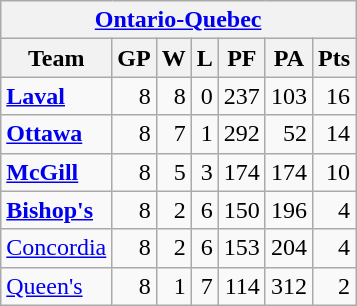<table class="wikitable" align="left">
<tr>
<th colspan="7"><a href='#'>Ontario-Quebec</a></th>
</tr>
<tr>
<th>Team</th>
<th>GP</th>
<th>W</th>
<th>L</th>
<th>PF</th>
<th>PA</th>
<th>Pts</th>
</tr>
<tr align="right">
<td align="left"><strong><a href='#'>Laval</a></strong></td>
<td>8</td>
<td>8</td>
<td>0</td>
<td>237</td>
<td>103</td>
<td>16</td>
</tr>
<tr align="right">
<td align="left"><strong><a href='#'>Ottawa</a></strong></td>
<td>8</td>
<td>7</td>
<td>1</td>
<td>292</td>
<td>52</td>
<td>14</td>
</tr>
<tr align="right">
<td align="left"><strong><a href='#'>McGill</a></strong></td>
<td>8</td>
<td>5</td>
<td>3</td>
<td>174</td>
<td>174</td>
<td>10</td>
</tr>
<tr align="right">
<td align="left"><strong><a href='#'>Bishop's</a></strong></td>
<td>8</td>
<td>2</td>
<td>6</td>
<td>150</td>
<td>196</td>
<td>4</td>
</tr>
<tr align="right">
<td align="left"><a href='#'>Concordia</a></td>
<td>8</td>
<td>2</td>
<td>6</td>
<td>153</td>
<td>204</td>
<td>4</td>
</tr>
<tr align="right">
<td align="left"><a href='#'>Queen's</a></td>
<td>8</td>
<td>1</td>
<td>7</td>
<td>114</td>
<td>312</td>
<td>2</td>
</tr>
</table>
